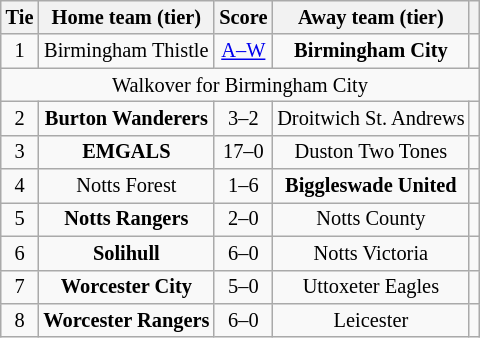<table class="wikitable" style="text-align:center; font-size:85%">
<tr>
<th>Tie</th>
<th>Home team (tier)</th>
<th>Score</th>
<th>Away team (tier)</th>
<th></th>
</tr>
<tr>
<td align="center">1</td>
<td>Birmingham Thistle</td>
<td align="center"><a href='#'>A–W</a></td>
<td><strong>Birmingham City</strong></td>
<td></td>
</tr>
<tr>
<td colspan="5" align="center">Walkover for Birmingham City</td>
</tr>
<tr>
<td align="center">2</td>
<td><strong>Burton Wanderers</strong></td>
<td align="center">3–2</td>
<td>Droitwich St. Andrews</td>
<td></td>
</tr>
<tr>
<td align="center">3</td>
<td><strong>EMGALS</strong></td>
<td align="center">17–0</td>
<td>Duston Two Tones</td>
<td></td>
</tr>
<tr>
<td align="center">4</td>
<td>Notts Forest</td>
<td align="center">1–6</td>
<td><strong>Biggleswade United</strong></td>
<td></td>
</tr>
<tr>
<td align="center">5</td>
<td><strong>Notts Rangers</strong></td>
<td align="center">2–0</td>
<td>Notts County</td>
<td></td>
</tr>
<tr>
<td align="center">6</td>
<td><strong>Solihull</strong></td>
<td align="center">6–0</td>
<td>Notts Victoria</td>
<td></td>
</tr>
<tr>
<td align="center">7</td>
<td><strong>Worcester City</strong></td>
<td align="center">5–0</td>
<td>Uttoxeter Eagles</td>
<td></td>
</tr>
<tr>
<td align="center">8</td>
<td><strong>Worcester Rangers</strong></td>
<td align="center">6–0</td>
<td>Leicester</td>
<td></td>
</tr>
</table>
